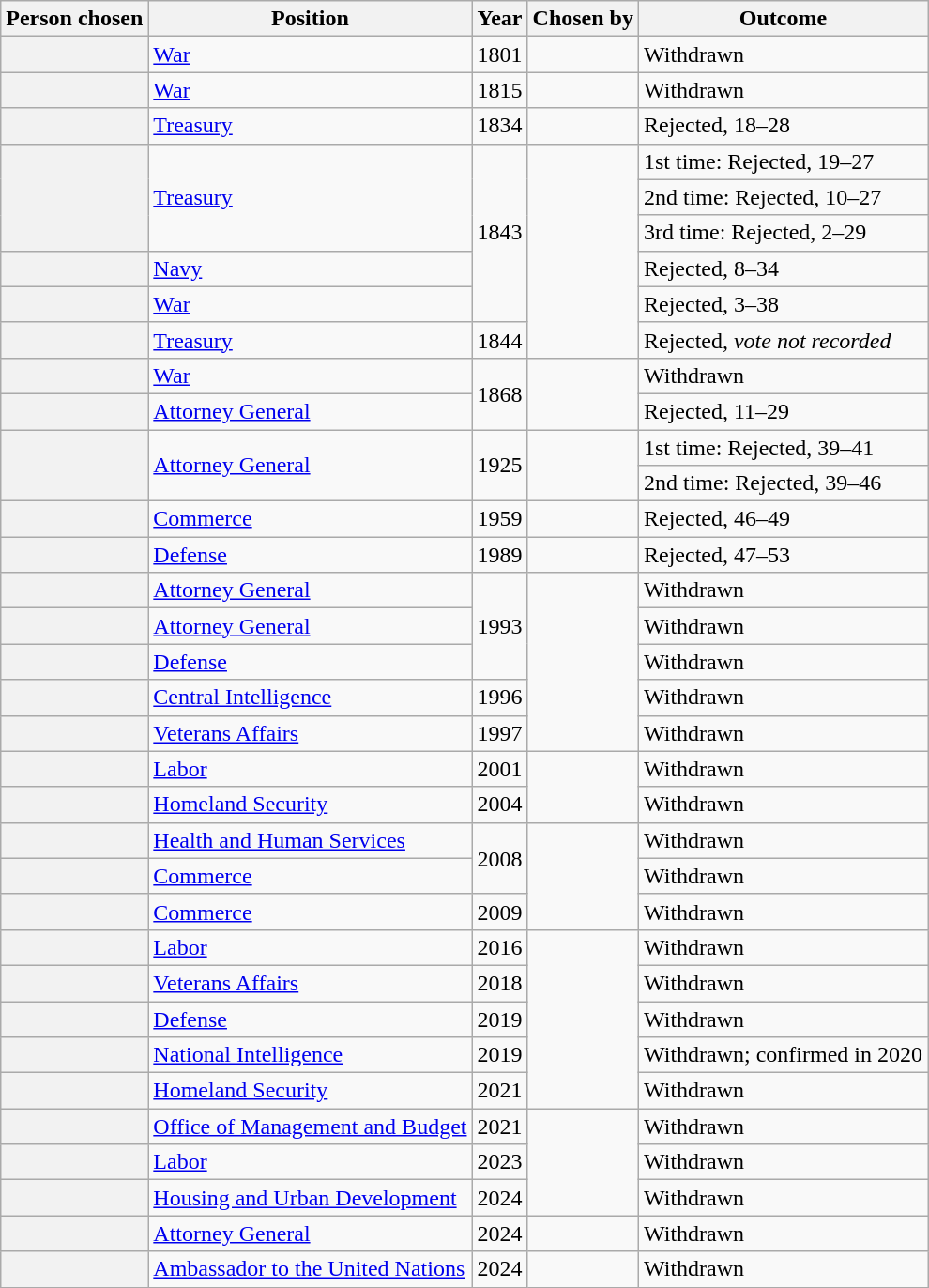<table class="wikitable sortable plainrowheaders">
<tr>
<th scope="col">Person chosen</th>
<th scope="col">Position</th>
<th scope="col">Year</th>
<th scope="col">Chosen by</th>
<th scope="col">Outcome</th>
</tr>
<tr>
<th scope="row"></th>
<td><a href='#'>War</a></td>
<td>1801</td>
<td></td>
<td>Withdrawn</td>
</tr>
<tr>
<th scope="row"></th>
<td><a href='#'>War</a></td>
<td>1815</td>
<td></td>
<td>Withdrawn</td>
</tr>
<tr>
<th scope="row"></th>
<td><a href='#'>Treasury</a></td>
<td>1834</td>
<td></td>
<td>Rejected, 18–28</td>
</tr>
<tr>
<th rowspan="3" scope="row"></th>
<td rowspan="3"><a href='#'>Treasury</a></td>
<td rowspan="5">1843</td>
<td rowspan="6"></td>
<td>1st time: Rejected, 19–27</td>
</tr>
<tr>
<td>2nd time: Rejected, 10–27</td>
</tr>
<tr>
<td>3rd time: Rejected, 2–29</td>
</tr>
<tr>
<th scope="row"></th>
<td><a href='#'>Navy</a></td>
<td>Rejected, 8–34</td>
</tr>
<tr>
<th scope="row"></th>
<td><a href='#'>War</a></td>
<td>Rejected, 3–38</td>
</tr>
<tr>
<th scope="row"></th>
<td><a href='#'>Treasury</a></td>
<td>1844</td>
<td>Rejected, <em>vote not recorded</em></td>
</tr>
<tr>
<th scope="row"></th>
<td><a href='#'>War</a></td>
<td rowspan="2">1868</td>
<td rowspan="2"></td>
<td>Withdrawn</td>
</tr>
<tr>
<th scope="row"></th>
<td><a href='#'>Attorney General</a></td>
<td>Rejected, 11–29</td>
</tr>
<tr>
<th rowspan="2" scope="row"></th>
<td rowspan="2"><a href='#'>Attorney General</a></td>
<td rowspan="2">1925</td>
<td rowspan="2"></td>
<td>1st time: Rejected, 39–41</td>
</tr>
<tr>
<td>2nd time: Rejected, 39–46</td>
</tr>
<tr>
<th scope="row"></th>
<td><a href='#'>Commerce</a></td>
<td>1959</td>
<td></td>
<td>Rejected, 46–49</td>
</tr>
<tr>
<th scope="row"></th>
<td><a href='#'>Defense</a></td>
<td>1989</td>
<td></td>
<td>Rejected, 47–53</td>
</tr>
<tr>
<th scope="row"></th>
<td><a href='#'>Attorney General</a></td>
<td rowspan="3">1993</td>
<td rowspan="5"></td>
<td>Withdrawn</td>
</tr>
<tr>
<th scope="row"></th>
<td><a href='#'>Attorney General</a></td>
<td>Withdrawn</td>
</tr>
<tr>
<th scope="row"></th>
<td><a href='#'>Defense</a></td>
<td>Withdrawn</td>
</tr>
<tr>
<th scope="row"></th>
<td><a href='#'>Central Intelligence</a></td>
<td>1996</td>
<td>Withdrawn</td>
</tr>
<tr>
<th scope="row"></th>
<td><a href='#'>Veterans Affairs</a></td>
<td>1997</td>
<td>Withdrawn</td>
</tr>
<tr>
<th scope="row"></th>
<td><a href='#'>Labor</a></td>
<td>2001</td>
<td rowspan="2"></td>
<td>Withdrawn</td>
</tr>
<tr>
<th scope="row"></th>
<td><a href='#'>Homeland Security</a></td>
<td>2004</td>
<td>Withdrawn</td>
</tr>
<tr>
<th scope="row"></th>
<td><a href='#'>Health and Human Services</a></td>
<td rowspan="2">2008</td>
<td rowspan="3"></td>
<td>Withdrawn</td>
</tr>
<tr>
<th scope="row"></th>
<td><a href='#'>Commerce</a></td>
<td>Withdrawn</td>
</tr>
<tr>
<th scope="row"></th>
<td><a href='#'>Commerce</a></td>
<td>2009</td>
<td>Withdrawn</td>
</tr>
<tr>
<th scope="row"></th>
<td><a href='#'>Labor</a></td>
<td>2016</td>
<td rowspan="5"></td>
<td>Withdrawn</td>
</tr>
<tr>
<th scope="row"></th>
<td><a href='#'>Veterans Affairs</a></td>
<td>2018</td>
<td>Withdrawn</td>
</tr>
<tr>
<th scope="row"></th>
<td><a href='#'>Defense</a></td>
<td>2019</td>
<td>Withdrawn</td>
</tr>
<tr>
<th scope="row"></th>
<td><a href='#'>National Intelligence</a></td>
<td>2019</td>
<td>Withdrawn; confirmed in 2020</td>
</tr>
<tr>
<th scope="row"></th>
<td><a href='#'>Homeland Security</a></td>
<td>2021</td>
<td>Withdrawn</td>
</tr>
<tr>
<th scope="row"></th>
<td><a href='#'>Office of Management and Budget</a></td>
<td>2021</td>
<td rowspan="3"></td>
<td>Withdrawn</td>
</tr>
<tr>
<th scope="row"></th>
<td><a href='#'>Labor</a></td>
<td>2023</td>
<td>Withdrawn</td>
</tr>
<tr>
<th scope="row"></th>
<td><a href='#'>Housing and Urban Development</a></td>
<td>2024</td>
<td>Withdrawn</td>
</tr>
<tr>
<th scope="row"></th>
<td><a href='#'>Attorney General</a></td>
<td>2024</td>
<td></td>
<td>Withdrawn</td>
</tr>
<tr>
<th scope="row"></th>
<td><a href='#'>Ambassador to the United Nations</a></td>
<td>2024</td>
<td></td>
<td>Withdrawn</td>
</tr>
</table>
